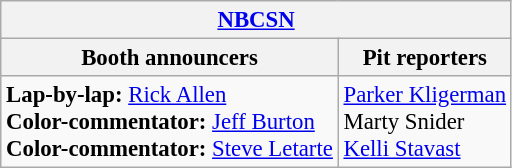<table class="wikitable" style="font-size: 95%">
<tr>
<th colspan="2"><a href='#'>NBCSN</a></th>
</tr>
<tr>
<th>Booth announcers</th>
<th>Pit reporters</th>
</tr>
<tr>
<td><strong>Lap-by-lap:</strong> <a href='#'>Rick Allen</a><br><strong>Color-commentator:</strong> <a href='#'>Jeff Burton</a><br><strong>Color-commentator:</strong> <a href='#'>Steve Letarte</a></td>
<td><a href='#'>Parker Kligerman</a><br>Marty Snider<br><a href='#'>Kelli Stavast</a></td>
</tr>
</table>
